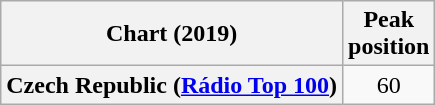<table class="wikitable plainrowheaders" style="text-align:center">
<tr>
<th scope="col">Chart (2019)</th>
<th scope="col">Peak<br>position</th>
</tr>
<tr>
<th scope="row">Czech Republic (<a href='#'>Rádio Top 100</a>)</th>
<td>60</td>
</tr>
</table>
